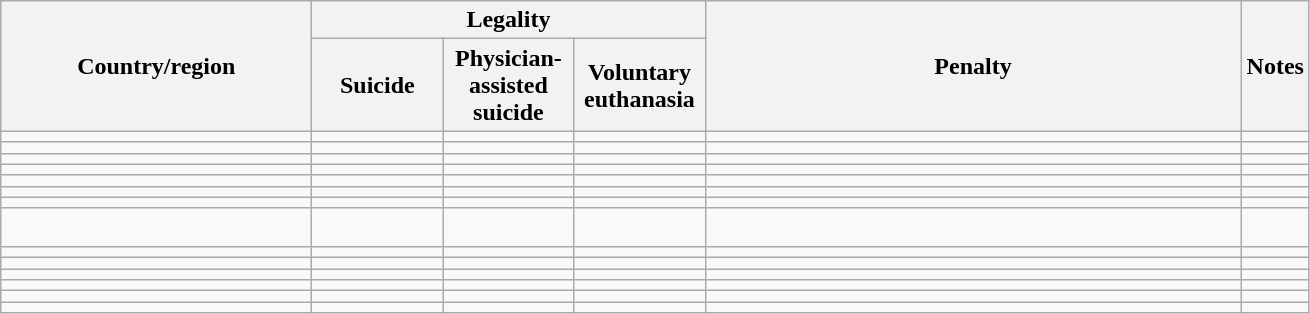<table class="wikitable">
<tr>
<th rowspan=2 width=200pt>Country/region</th>
<th colspan=3>Legality</th>
<th rowspan=2 width=350pt>Penalty</th>
<th rowspan=2>Notes</th>
</tr>
<tr>
<th width=80pt>Suicide</th>
<th width=80pt>Physician-assisted suicide</th>
<th width=80pt>Voluntary euthanasia</th>
</tr>
<tr>
<td><em></em></td>
<td></td>
<td></td>
<td></td>
<td></td>
<td></td>
</tr>
<tr>
<td></td>
<td></td>
<td></td>
<td></td>
<td></td>
<td></td>
</tr>
<tr>
<td></td>
<td></td>
<td></td>
<td></td>
<td></td>
<td></td>
</tr>
<tr>
<td><em></em></td>
<td></td>
<td></td>
<td></td>
<td></td>
<td></td>
</tr>
<tr>
<td></td>
<td></td>
<td></td>
<td></td>
<td></td>
<td></td>
</tr>
<tr>
<td><em></em></td>
<td></td>
<td></td>
<td></td>
<td></td>
<td></td>
</tr>
<tr>
<td></td>
<td></td>
<td></td>
<td></td>
<td></td>
<td></td>
</tr>
<tr>
<td></td>
<td></td>
<td></td>
<td></td>
<td><br></td>
<td></td>
</tr>
<tr>
<td></td>
<td></td>
<td></td>
<td></td>
<td></td>
<td></td>
</tr>
<tr>
<td></td>
<td></td>
<td></td>
<td></td>
<td></td>
<td></td>
</tr>
<tr>
<td><em></em></td>
<td></td>
<td></td>
<td></td>
<td></td>
<td></td>
</tr>
<tr>
<td></td>
<td></td>
<td></td>
<td></td>
<td></td>
<td></td>
</tr>
<tr>
<td></td>
<td></td>
<td></td>
<td></td>
<td></td>
<td></td>
</tr>
<tr>
<td></td>
<td></td>
<td></td>
<td></td>
<td></td>
<td></td>
</tr>
</table>
